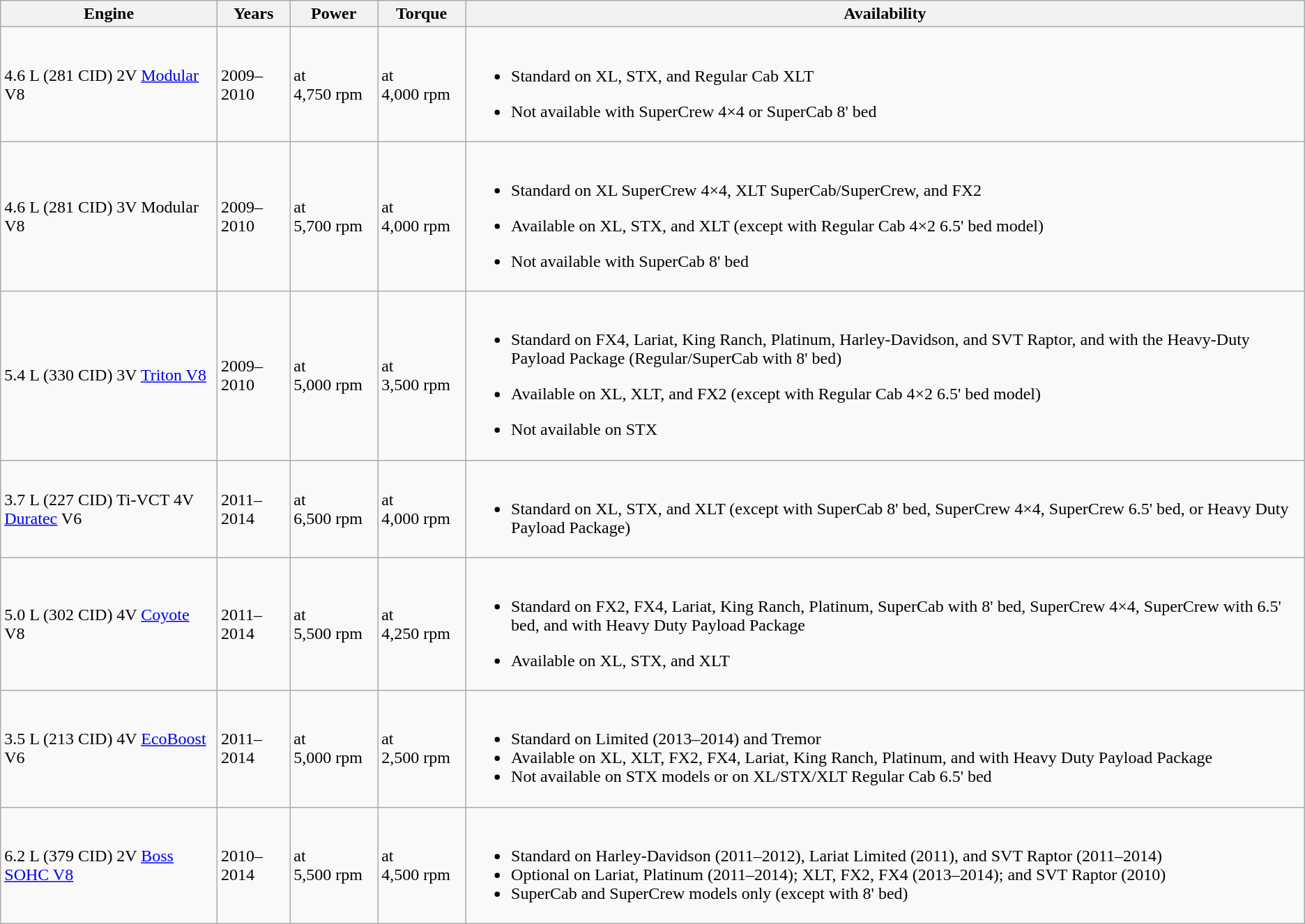<table class="wikitable">
<tr>
<th>Engine</th>
<th>Years</th>
<th>Power</th>
<th>Torque</th>
<th>Availability</th>
</tr>
<tr>
<td>4.6 L (281 CID) 2V <a href='#'>Modular</a> V8</td>
<td>2009–2010</td>
<td> at 4,750 rpm</td>
<td> at 4,000 rpm</td>
<td><br><ul><li>Standard on XL, STX, and Regular Cab XLT</li></ul><ul><li>Not available with SuperCrew 4×4 or SuperCab 8' bed</li></ul></td>
</tr>
<tr>
<td>4.6 L (281 CID) 3V Modular V8</td>
<td>2009–2010</td>
<td> at 5,700 rpm</td>
<td> at 4,000 rpm</td>
<td><br><ul><li>Standard on XL SuperCrew 4×4, XLT SuperCab/SuperCrew, and FX2</li></ul><ul><li>Available on XL, STX, and XLT (except with Regular Cab 4×2 6.5' bed model)</li></ul><ul><li>Not available with SuperCab 8' bed</li></ul></td>
</tr>
<tr>
<td>5.4 L (330 CID) 3V <a href='#'>Triton V8</a></td>
<td>2009–2010</td>
<td> at 5,000 rpm</td>
<td> at 3,500 rpm</td>
<td><br><ul><li>Standard on FX4, Lariat, King Ranch, Platinum, Harley-Davidson, and SVT Raptor, and with the Heavy-Duty Payload Package (Regular/SuperCab with 8' bed)</li></ul><ul><li>Available on XL, XLT, and FX2 (except with Regular Cab 4×2 6.5' bed model)</li></ul><ul><li>Not available on STX</li></ul></td>
</tr>
<tr>
<td>3.7 L (227 CID) Ti-VCT 4V <a href='#'>Duratec</a> V6</td>
<td>2011–2014</td>
<td> at 6,500 rpm</td>
<td> at 4,000 rpm</td>
<td><br><ul><li>Standard on XL, STX, and XLT (except with SuperCab 8' bed, SuperCrew 4×4, SuperCrew 6.5' bed, or Heavy Duty Payload Package)</li></ul></td>
</tr>
<tr>
<td>5.0 L (302 CID) 4V <a href='#'>Coyote</a> V8</td>
<td>2011–2014</td>
<td> at 5,500 rpm</td>
<td> at 4,250 rpm</td>
<td><br><ul><li>Standard on FX2, FX4, Lariat, King Ranch, Platinum, SuperCab with 8' bed, SuperCrew 4×4, SuperCrew with 6.5' bed, and with Heavy Duty Payload Package</li></ul><ul><li>Available on XL, STX, and XLT</li></ul></td>
</tr>
<tr>
<td>3.5 L (213 CID) 4V <a href='#'>EcoBoost</a> V6</td>
<td>2011–2014</td>
<td> at 5,000 rpm</td>
<td> at 2,500 rpm</td>
<td><br><ul><li>Standard on Limited (2013–2014) and Tremor</li><li>Available on XL, XLT, FX2, FX4, Lariat, King Ranch, Platinum, and with Heavy Duty Payload Package</li><li>Not available on STX models or on XL/STX/XLT Regular Cab 6.5' bed</li></ul></td>
</tr>
<tr>
<td>6.2 L (379 CID) 2V <a href='#'>Boss SOHC V8</a></td>
<td>2010–2014</td>
<td> at 5,500 rpm</td>
<td> at 4,500 rpm</td>
<td><br><ul><li>Standard on Harley-Davidson (2011–2012), Lariat Limited (2011), and SVT Raptor (2011–2014)</li><li>Optional on Lariat, Platinum (2011–2014); XLT, FX2, FX4 (2013–2014); and SVT Raptor (2010)</li><li>SuperCab and SuperCrew models only (except with 8' bed)</li></ul></td>
</tr>
</table>
